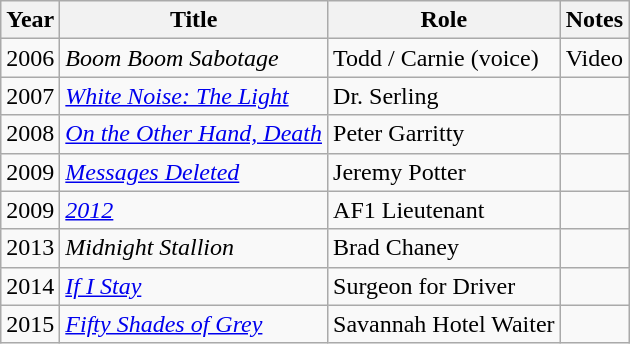<table class="wikitable sortable">
<tr>
<th>Year</th>
<th>Title</th>
<th>Role</th>
<th class="unsortable">Notes</th>
</tr>
<tr>
<td>2006</td>
<td><em>Boom Boom Sabotage</em></td>
<td>Todd / Carnie (voice)</td>
<td>Video</td>
</tr>
<tr>
<td>2007</td>
<td><em><a href='#'>White Noise: The Light</a></em></td>
<td>Dr. Serling</td>
<td></td>
</tr>
<tr>
<td>2008</td>
<td><em><a href='#'>On the Other Hand, Death</a></em></td>
<td>Peter Garritty</td>
<td></td>
</tr>
<tr>
<td>2009</td>
<td><em><a href='#'>Messages Deleted</a></em></td>
<td>Jeremy Potter</td>
<td></td>
</tr>
<tr>
<td>2009</td>
<td><em><a href='#'>2012</a></em></td>
<td>AF1 Lieutenant</td>
<td></td>
</tr>
<tr>
<td>2013</td>
<td><em>Midnight Stallion</em></td>
<td>Brad Chaney</td>
<td></td>
</tr>
<tr>
<td>2014</td>
<td><em><a href='#'>If I Stay</a></em></td>
<td>Surgeon for Driver</td>
<td></td>
</tr>
<tr>
<td>2015</td>
<td><em><a href='#'>Fifty Shades of Grey</a></em></td>
<td>Savannah Hotel Waiter</td>
<td></td>
</tr>
</table>
